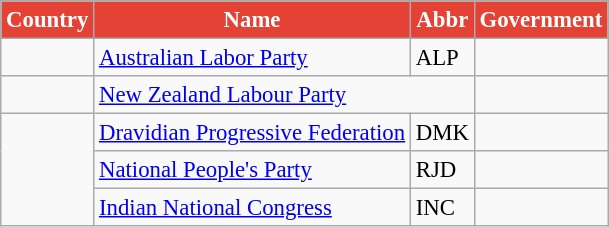<table class="wikitable sortable" style="text-align:left; font-size:95%">
<tr>
<th style="background:#E34234; color:#fff;">Country</th>
<th style="background:#E34234; color:#fff;">Name</th>
<th style="background:#E34234; color:#fff;">Abbr</th>
<th style="background:#E34234; color:#fff;">Government</th>
</tr>
<tr>
<td></td>
<td><a href='#'>Australian Labor Party</a></td>
<td>ALP</td>
<td></td>
</tr>
<tr>
<td></td>
<td colspan="2"><a href='#'>New Zealand Labour Party</a></td>
<td></td>
</tr>
<tr>
<td rowspan="3"></td>
<td><a href='#'>Dravidian Progressive Federation</a></td>
<td>DMK</td>
<td></td>
</tr>
<tr>
<td><a href='#'>National People's Party</a></td>
<td>RJD</td>
<td></td>
</tr>
<tr>
<td><a href='#'>Indian National Congress</a></td>
<td>INC</td>
<td></td>
</tr>
</table>
